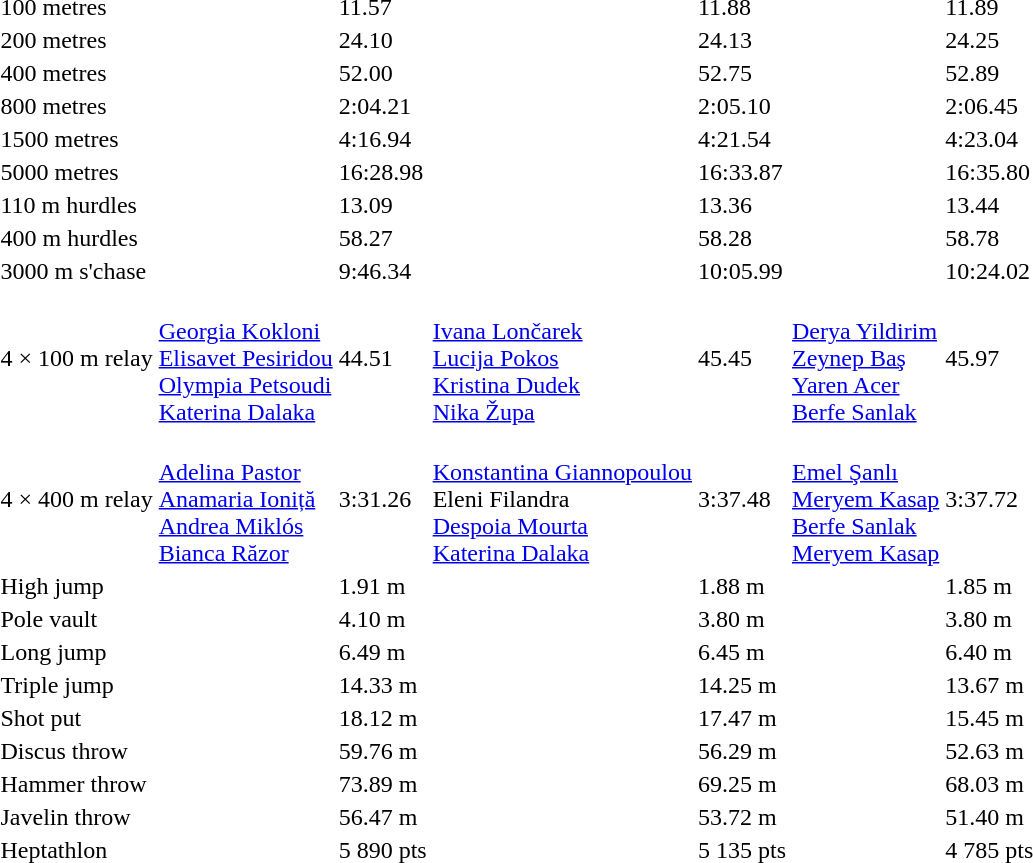<table>
<tr>
<td>100 metres</td>
<td></td>
<td>11.57</td>
<td></td>
<td>11.88</td>
<td></td>
<td>11.89</td>
</tr>
<tr>
<td>200 metres</td>
<td></td>
<td>24.10</td>
<td></td>
<td>24.13</td>
<td></td>
<td>24.25</td>
</tr>
<tr>
<td>400 metres</td>
<td></td>
<td>52.00</td>
<td></td>
<td>52.75</td>
<td></td>
<td>52.89</td>
</tr>
<tr>
<td>800 metres</td>
<td></td>
<td>2:04.21</td>
<td></td>
<td>2:05.10</td>
<td></td>
<td>2:06.45</td>
</tr>
<tr>
<td>1500 metres</td>
<td></td>
<td>4:16.94</td>
<td></td>
<td>4:21.54</td>
<td></td>
<td>4:23.04</td>
</tr>
<tr>
<td>5000 metres</td>
<td></td>
<td>16:28.98</td>
<td></td>
<td>16:33.87</td>
<td></td>
<td>16:35.80</td>
</tr>
<tr>
<td>110 m hurdles</td>
<td></td>
<td>13.09</td>
<td></td>
<td>13.36</td>
<td></td>
<td>13.44</td>
</tr>
<tr>
<td>400 m hurdles</td>
<td></td>
<td>58.27</td>
<td></td>
<td>58.28</td>
<td></td>
<td>58.78</td>
</tr>
<tr>
<td>3000 m s'chase</td>
<td></td>
<td>9:46.34</td>
<td></td>
<td>10:05.99</td>
<td></td>
<td>10:24.02</td>
</tr>
<tr>
<td>4 × 100 m relay</td>
<td><br><a href='#'>Georgia Kokloni</a><br><a href='#'>Elisavet Pesiridou</a><br><a href='#'>Olympia Petsoudi</a><br><a href='#'>Katerina Dalaka</a></td>
<td>44.51</td>
<td><br><a href='#'>Ivana Lončarek</a><br><a href='#'>Lucija Pokos</a><br><a href='#'>Kristina Dudek</a><br><a href='#'>Nika Župa</a></td>
<td>45.45</td>
<td><br><a href='#'>Derya Yildirim</a><br><a href='#'>Zeynep Baş</a><br><a href='#'>Yaren Acer</a><br><a href='#'>Berfe Sanlak</a></td>
<td>45.97</td>
</tr>
<tr>
<td>4 × 400 m relay</td>
<td><br><a href='#'>Adelina Pastor</a><br><a href='#'>Anamaria Ioniță</a><br><a href='#'>Andrea Miklós</a><br><a href='#'>Bianca Răzor</a></td>
<td>3:31.26</td>
<td><br><a href='#'>Konstantina Giannopoulou</a><br>Eleni Filandra<br><a href='#'>Despoia Mourta</a><br><a href='#'>Katerina Dalaka</a></td>
<td>3:37.48</td>
<td><br><a href='#'>Emel Şanlı</a><br><a href='#'>Meryem Kasap</a><br><a href='#'>Berfe Sanlak</a><br><a href='#'>Meryem Kasap</a></td>
<td>3:37.72</td>
</tr>
<tr>
<td>High jump</td>
<td></td>
<td>1.91 m</td>
<td></td>
<td>1.88 m</td>
<td></td>
<td>1.85 m</td>
</tr>
<tr>
<td>Pole vault</td>
<td></td>
<td>4.10 m</td>
<td></td>
<td>3.80 m</td>
<td></td>
<td>3.80 m</td>
</tr>
<tr>
<td>Long jump</td>
<td></td>
<td>6.49 m</td>
<td></td>
<td>6.45 m</td>
<td></td>
<td>6.40 m</td>
</tr>
<tr>
<td>Triple jump</td>
<td></td>
<td>14.33 m</td>
<td></td>
<td>14.25 m</td>
<td></td>
<td>13.67 m</td>
</tr>
<tr>
<td>Shot put</td>
<td></td>
<td>18.12 m</td>
<td></td>
<td>17.47 m</td>
<td></td>
<td>15.45 m</td>
</tr>
<tr>
<td>Discus throw</td>
<td></td>
<td>59.76 m</td>
<td></td>
<td>56.29 m</td>
<td></td>
<td>52.63 m</td>
</tr>
<tr>
<td>Hammer throw</td>
<td></td>
<td>73.89 m</td>
<td></td>
<td>69.25 m</td>
<td></td>
<td>68.03 m</td>
</tr>
<tr>
<td>Javelin throw</td>
<td></td>
<td>56.47 m</td>
<td></td>
<td>53.72 m</td>
<td></td>
<td>51.40 m</td>
</tr>
<tr>
<td>Heptathlon</td>
<td></td>
<td>5 890 pts</td>
<td></td>
<td>5 135 pts</td>
<td></td>
<td>4 785 pts</td>
</tr>
</table>
